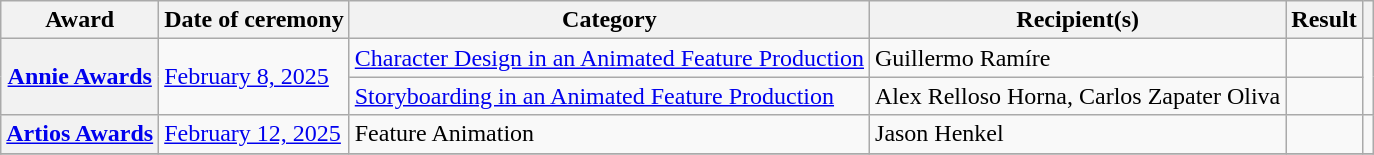<table class="wikitable sortable plainrowheaders">
<tr>
<th scope="col">Award</th>
<th scope="col">Date of ceremony</th>
<th scope="col">Category</th>
<th scope="col">Recipient(s)</th>
<th scope="col">Result</th>
<th scope="col" class="unsortable"></th>
</tr>
<tr>
<th scope="row" rowspan="2"><a href='#'>Annie Awards</a></th>
<td rowspan="2"><a href='#'>February 8, 2025</a></td>
<td><a href='#'>Character Design in an Animated Feature Production</a></td>
<td>Guillermo Ramíre</td>
<td></td>
<td style="text-align:center;" rowspan="2"></td>
</tr>
<tr>
<td><a href='#'>Storyboarding in an Animated Feature Production</a></td>
<td>Alex Relloso Horna, Carlos Zapater Oliva</td>
<td></td>
</tr>
<tr>
<th scope="rowgroup"><a href='#'>Artios Awards</a></th>
<td><a href='#'>February 12, 2025</a></td>
<td>Feature Animation</td>
<td>Jason Henkel</td>
<td></td>
<td align="center"></td>
</tr>
<tr>
</tr>
</table>
